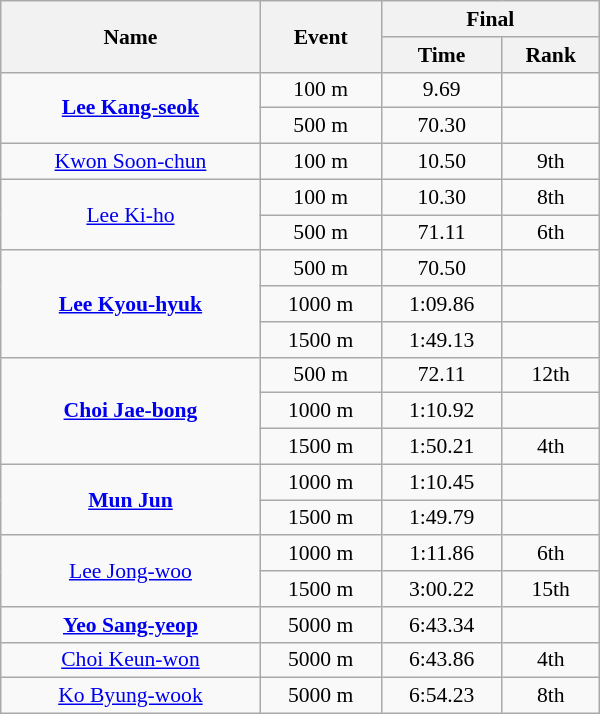<table class="wikitable" style="font-size:90%; text-align:center; width:400px">
<tr>
<th rowspan=2>Name</th>
<th rowspan=2>Event</th>
<th colspan=2>Final</th>
</tr>
<tr>
<th>Time</th>
<th>Rank</th>
</tr>
<tr>
<td rowspan=2><strong><a href='#'>Lee Kang-seok</a></strong></td>
<td>100 m</td>
<td>9.69</td>
<td></td>
</tr>
<tr>
<td>500 m</td>
<td>70.30</td>
<td></td>
</tr>
<tr>
<td><a href='#'>Kwon Soon-chun</a></td>
<td>100 m</td>
<td>10.50</td>
<td>9th</td>
</tr>
<tr>
<td rowspan=2><a href='#'>Lee Ki-ho</a></td>
<td>100 m</td>
<td>10.30</td>
<td>8th</td>
</tr>
<tr>
<td>500 m</td>
<td>71.11</td>
<td>6th</td>
</tr>
<tr>
<td rowspan=3><strong><a href='#'>Lee Kyou-hyuk</a></strong></td>
<td>500 m</td>
<td>70.50</td>
<td></td>
</tr>
<tr>
<td>1000 m</td>
<td>1:09.86</td>
<td></td>
</tr>
<tr>
<td>1500 m</td>
<td>1:49.13</td>
<td></td>
</tr>
<tr>
<td rowspan=3><strong><a href='#'>Choi Jae-bong</a></strong></td>
<td>500 m</td>
<td>72.11</td>
<td>12th</td>
</tr>
<tr>
<td>1000 m</td>
<td>1:10.92</td>
<td></td>
</tr>
<tr>
<td>1500 m</td>
<td>1:50.21</td>
<td>4th</td>
</tr>
<tr>
<td rowspan=2><strong><a href='#'>Mun Jun</a></strong></td>
<td>1000 m</td>
<td>1:10.45</td>
<td></td>
</tr>
<tr>
<td>1500 m</td>
<td>1:49.79</td>
<td></td>
</tr>
<tr>
<td rowspan=2><a href='#'>Lee Jong-woo</a></td>
<td>1000 m</td>
<td>1:11.86</td>
<td>6th</td>
</tr>
<tr>
<td>1500 m</td>
<td>3:00.22</td>
<td>15th</td>
</tr>
<tr>
<td><strong><a href='#'>Yeo Sang-yeop</a></strong></td>
<td>5000 m</td>
<td>6:43.34</td>
<td></td>
</tr>
<tr>
<td><a href='#'>Choi Keun-won</a></td>
<td>5000 m</td>
<td>6:43.86</td>
<td>4th</td>
</tr>
<tr>
<td><a href='#'>Ko Byung-wook</a></td>
<td>5000 m</td>
<td>6:54.23</td>
<td>8th</td>
</tr>
</table>
